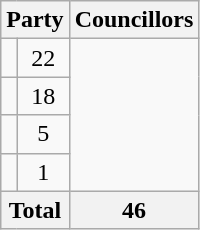<table class="wikitable">
<tr>
<th colspan=2>Party</th>
<th>Councillors</th>
</tr>
<tr>
<td></td>
<td align=center>22</td>
</tr>
<tr>
<td></td>
<td align=center>18</td>
</tr>
<tr>
<td></td>
<td align=center>5</td>
</tr>
<tr>
<td></td>
<td align=center>1</td>
</tr>
<tr>
<th colspan=2>Total</th>
<th align=center>46</th>
</tr>
</table>
